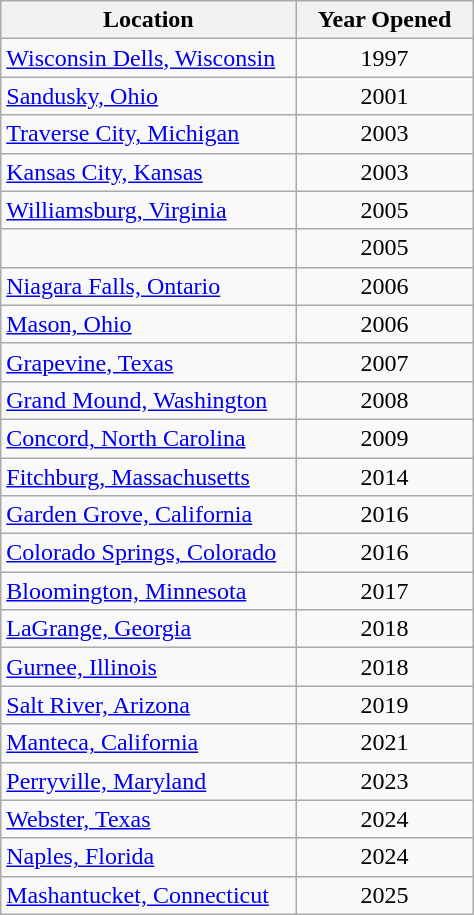<table class="wikitable sortable" style="width: 25%">
<tr>
<th scope="col" width="25">Location</th>
<th scope="col" width="10">Year Opened</th>
</tr>
<tr>
<td><a href='#'>Wisconsin Dells, Wisconsin</a></td>
<td align="center">1997</td>
</tr>
<tr>
<td><a href='#'>Sandusky, Ohio</a></td>
<td align="center">2001</td>
</tr>
<tr>
<td><a href='#'>Traverse City, Michigan</a></td>
<td align="center">2003</td>
</tr>
<tr>
<td><a href='#'>Kansas City, Kansas</a></td>
<td align="center">2003</td>
</tr>
<tr>
<td><a href='#'>Williamsburg, Virginia</a></td>
<td align="center">2005</td>
</tr>
<tr>
<td></td>
<td align="center">2005</td>
</tr>
<tr>
<td><a href='#'>Niagara Falls, Ontario</a></td>
<td align="center">2006</td>
</tr>
<tr>
<td><a href='#'>Mason, Ohio</a></td>
<td align="center">2006</td>
</tr>
<tr>
<td><a href='#'>Grapevine, Texas</a></td>
<td align="center">2007</td>
</tr>
<tr>
<td><a href='#'>Grand Mound, Washington</a></td>
<td align="center">2008</td>
</tr>
<tr>
<td><a href='#'>Concord, North Carolina</a></td>
<td align="center">2009</td>
</tr>
<tr>
<td><a href='#'>Fitchburg, Massachusetts</a></td>
<td align="center">2014</td>
</tr>
<tr>
<td><a href='#'>Garden Grove, California</a></td>
<td align="center">2016</td>
</tr>
<tr>
<td><a href='#'>Colorado Springs, Colorado</a></td>
<td align="center">2016</td>
</tr>
<tr>
<td><a href='#'>Bloomington, Minnesota</a></td>
<td align="center">2017</td>
</tr>
<tr>
<td><a href='#'>LaGrange, Georgia</a></td>
<td align="center">2018</td>
</tr>
<tr>
<td><a href='#'>Gurnee, Illinois</a></td>
<td align="center">2018</td>
</tr>
<tr>
<td><a href='#'>Salt River, Arizona</a></td>
<td align="center">2019</td>
</tr>
<tr>
<td><a href='#'>Manteca, California</a></td>
<td align="center">2021</td>
</tr>
<tr>
<td><a href='#'>Perryville, Maryland</a></td>
<td align="center">2023</td>
</tr>
<tr>
<td><a href='#'>Webster, Texas</a></td>
<td align="center">2024</td>
</tr>
<tr>
<td><a href='#'>Naples, Florida</a></td>
<td align="center">2024</td>
</tr>
<tr>
<td><a href='#'>Mashantucket, Connecticut</a></td>
<td align="center">2025</td>
</tr>
</table>
